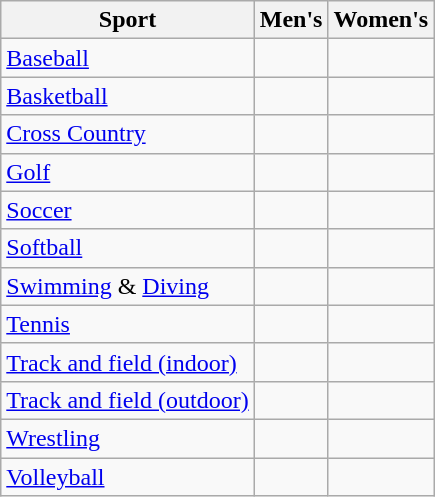<table class="wikitable" style="text-align:center;">
<tr>
<th>Sport</th>
<th>Men's</th>
<th>Women's</th>
</tr>
<tr>
<td align="left"><a href='#'>Baseball</a></td>
<td></td>
<td></td>
</tr>
<tr>
<td align="left"><a href='#'>Basketball</a></td>
<td></td>
<td></td>
</tr>
<tr>
<td align="left"><a href='#'>Cross Country</a></td>
<td></td>
<td></td>
</tr>
<tr>
<td align="left"><a href='#'>Golf</a></td>
<td></td>
<td></td>
</tr>
<tr>
<td align="left"><a href='#'>Soccer</a></td>
<td></td>
<td></td>
</tr>
<tr>
<td align="left"><a href='#'>Softball</a></td>
<td></td>
<td></td>
</tr>
<tr>
<td align="left"><a href='#'>Swimming</a> & <a href='#'>Diving</a></td>
<td></td>
<td></td>
</tr>
<tr>
<td align="left"><a href='#'>Tennis</a></td>
<td></td>
<td></td>
</tr>
<tr>
<td align="left"><a href='#'>Track and field (indoor)</a></td>
<td></td>
<td></td>
</tr>
<tr>
<td align="left"><a href='#'>Track and field (outdoor)</a></td>
<td></td>
<td></td>
</tr>
<tr>
<td align="left"><a href='#'>Wrestling</a></td>
<td></td>
<td></td>
</tr>
<tr>
<td align="left"><a href='#'>Volleyball</a></td>
<td></td>
<td></td>
</tr>
</table>
